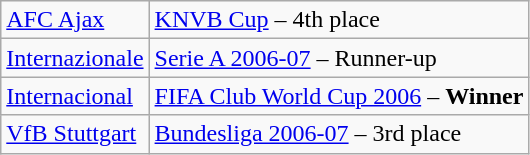<table class="wikitable">
<tr>
<td> <a href='#'>AFC Ajax</a></td>
<td><a href='#'>KNVB Cup</a> – 4th place</td>
</tr>
<tr>
<td> <a href='#'>Internazionale</a></td>
<td><a href='#'>Serie A 2006-07</a> – Runner-up</td>
</tr>
<tr>
<td> <a href='#'>Internacional</a></td>
<td><a href='#'>FIFA Club World Cup 2006</a> – <strong>Winner</strong></td>
</tr>
<tr>
<td> <a href='#'>VfB Stuttgart</a></td>
<td><a href='#'>Bundesliga 2006-07</a> – 3rd place</td>
</tr>
</table>
